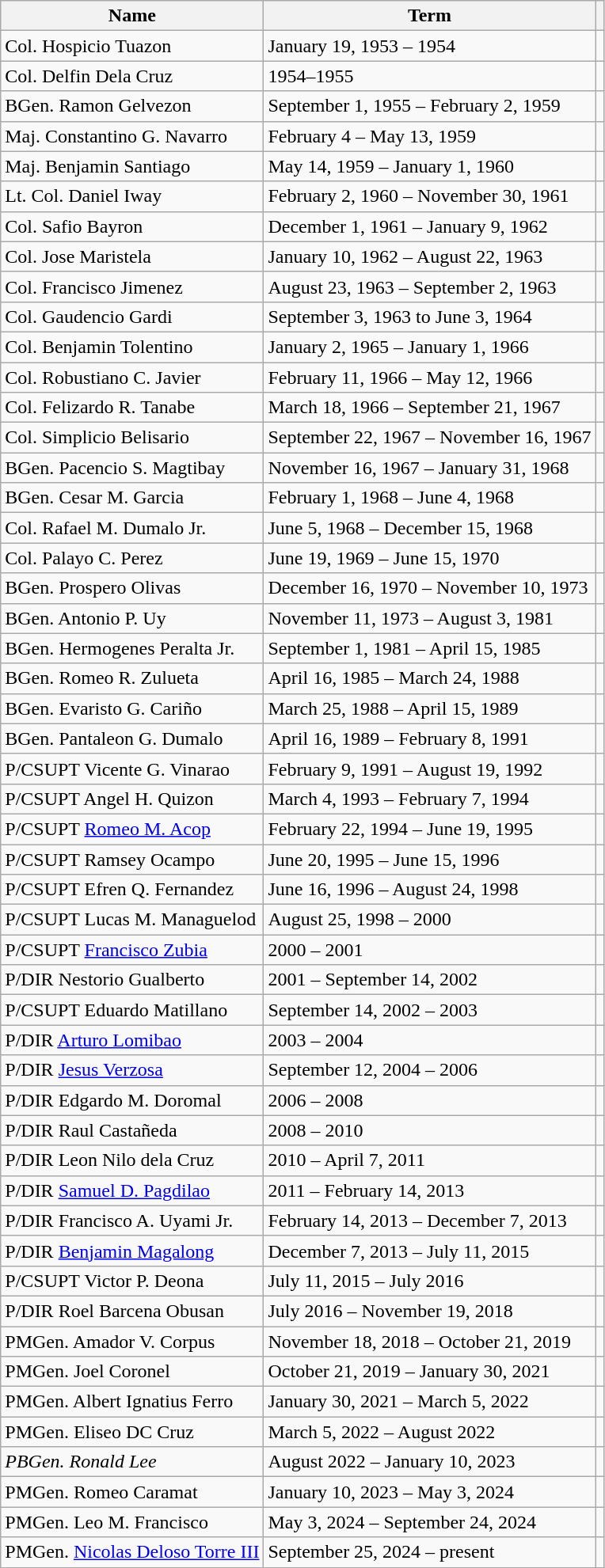<table class="wikitable sortable">
<tr>
<th scope="col">Name</th>
<th scope="col">Term</th>
<th scope="col" class="unsortable"></th>
</tr>
<tr>
<td>Col. Hospicio Tuazon</td>
<td>January 19, 1953 – 1954</td>
<td></td>
</tr>
<tr>
<td>Col. Delfin Dela Cruz</td>
<td>1954–1955</td>
<td></td>
</tr>
<tr>
<td>BGen. Ramon Gelvezon</td>
<td>September 1, 1955 – February 2, 1959</td>
<td></td>
</tr>
<tr>
<td>Maj. Constantino G. Navarro</td>
<td>February 4 – May 13, 1959</td>
<td></td>
</tr>
<tr>
<td>Maj. Benjamin Santiago</td>
<td>May 14, 1959 – January 1, 1960</td>
<td></td>
</tr>
<tr>
<td>Lt. Col. Daniel Iway</td>
<td>February 2, 1960 – November 30, 1961</td>
<td></td>
</tr>
<tr>
<td>Col. Safio Bayron</td>
<td>December 1, 1961 – January 9, 1962</td>
<td></td>
</tr>
<tr>
<td>Col. Jose Maristela</td>
<td>January 10, 1962 – August 22, 1963</td>
<td></td>
</tr>
<tr>
<td>Col. Francisco Jimenez</td>
<td>August 23, 1963 – September 2, 1963</td>
<td></td>
</tr>
<tr>
<td>Col. Gaudencio Gardi</td>
<td>September 3, 1963 to June 3, 1964</td>
<td></td>
</tr>
<tr>
<td>Col. Benjamin Tolentino</td>
<td>January 2, 1965 – January 1, 1966</td>
<td></td>
</tr>
<tr>
<td>Col. Robustiano C. Javier</td>
<td>February 11, 1966 – May 12, 1966</td>
<td></td>
</tr>
<tr>
<td>Col. Felizardo R. Tanabe</td>
<td>March 18, 1966 – September 21, 1967</td>
<td></td>
</tr>
<tr>
<td>Col. Simplicio Belisario</td>
<td>September 22, 1967 – November 16, 1967</td>
<td></td>
</tr>
<tr>
<td>BGen. Pacencio S. Magtibay</td>
<td>November 16, 1967 – January 31, 1968</td>
<td></td>
</tr>
<tr>
<td>BGen. Cesar M. Garcia</td>
<td>February 1, 1968 – June 4, 1968</td>
<td></td>
</tr>
<tr>
<td>Col. Rafael M. Dumalo Jr.</td>
<td>June 5, 1968 – December 15, 1968</td>
<td></td>
</tr>
<tr>
<td>Col. Palayo C. Perez</td>
<td>June 19, 1969 – June 15, 1970</td>
<td></td>
</tr>
<tr>
<td>BGen. Prospero Olivas</td>
<td>December 16, 1970 – November 10, 1973</td>
<td></td>
</tr>
<tr>
<td>BGen. Antonio P. Uy</td>
<td>November 11, 1973 – August 3, 1981</td>
<td></td>
</tr>
<tr>
<td>BGen. Hermogenes Peralta Jr.</td>
<td>September 1, 1981 – April 15, 1985</td>
<td></td>
</tr>
<tr>
<td>BGen. Romeo R. Zulueta</td>
<td>April 16, 1985 – March 24, 1988</td>
<td></td>
</tr>
<tr>
<td>BGen. Evaristo G. Cariño</td>
<td>March 25, 1988 – April 15, 1989</td>
<td></td>
</tr>
<tr>
<td>BGen. Pantaleon G. Dumalo</td>
<td>April 16, 1989 – February 8, 1991</td>
<td></td>
</tr>
<tr>
<td>P/CSUPT Vicente G. Vinarao</td>
<td>February 9, 1991 – August 19, 1992</td>
<td></td>
</tr>
<tr>
<td>P/CSUPT Angel H. Quizon</td>
<td>March 4, 1993 – February 7, 1994</td>
<td></td>
</tr>
<tr>
<td>P/CSUPT <a href='#'>Romeo M. Acop</a></td>
<td>February 22, 1994 – June 19, 1995</td>
<td></td>
</tr>
<tr>
<td>P/CSUPT Ramsey Ocampo</td>
<td>June 20, 1995 – June 15, 1996</td>
<td></td>
</tr>
<tr>
<td>P/CSUPT Efren Q. Fernandez</td>
<td>June 16, 1996 – August 24, 1998</td>
<td></td>
</tr>
<tr>
<td>P/CSUPT Lucas M. Managuelod</td>
<td>August 25, 1998 – 2000</td>
<td></td>
</tr>
<tr>
<td>P/CSUPT <a href='#'>Francisco Zubia</a></td>
<td>2000 – 2001</td>
<td></td>
</tr>
<tr>
<td>P/DIR Nestorio Gualberto</td>
<td>2001 – September 14, 2002</td>
<td></td>
</tr>
<tr>
<td>P/CSUPT Eduardo Matillano</td>
<td>September 14, 2002 – 2003</td>
<td></td>
</tr>
<tr>
<td>P/DIR <a href='#'>Arturo Lomibao</a></td>
<td>2003 – 2004</td>
<td></td>
</tr>
<tr>
<td>P/DIR <a href='#'>Jesus Verzosa</a></td>
<td>September 12, 2004 – 2006</td>
<td></td>
</tr>
<tr>
<td>P/DIR Edgardo M. Doromal</td>
<td>2006 – 2008</td>
<td></td>
</tr>
<tr>
<td>P/DIR Raul Castañeda</td>
<td>2008 – 2010</td>
<td></td>
</tr>
<tr>
<td>P/DIR Leon Nilo dela Cruz</td>
<td>2010 – April 7, 2011</td>
<td></td>
</tr>
<tr>
<td>P/DIR <a href='#'>Samuel D. Pagdilao</a></td>
<td>2011 – February 14, 2013</td>
<td></td>
</tr>
<tr>
<td>P/DIR Francisco A. Uyami Jr.</td>
<td>February 14, 2013 – December 7, 2013</td>
<td></td>
</tr>
<tr>
<td>P/DIR <a href='#'>Benjamin Magalong</a></td>
<td>December 7, 2013 – July 11, 2015</td>
<td></td>
</tr>
<tr>
<td>P/CSUPT Victor P. Deona</td>
<td>July 11, 2015 – July 2016</td>
<td></td>
</tr>
<tr>
<td>P/DIR Roel Barcena Obusan</td>
<td>July 2016 – November 19, 2018</td>
<td></td>
</tr>
<tr>
<td>PMGen. Amador V. Corpus</td>
<td>November 18, 2018 – October 21, 2019</td>
<td></td>
</tr>
<tr>
<td>PMGen. Joel Coronel</td>
<td>October 21, 2019 – January 30, 2021</td>
<td></td>
</tr>
<tr>
<td>PMGen. Albert Ignatius Ferro</td>
<td>January 30, 2021 – March 5, 2022</td>
<td></td>
</tr>
<tr>
<td>PMGen. Eliseo DC Cruz</td>
<td>March 5, 2022 – August 2022</td>
<td></td>
</tr>
<tr>
<td><em>PBGen. Ronald Lee</em></td>
<td>August 2022 – January 10, 2023</td>
<td></td>
</tr>
<tr>
<td>PMGen. Romeo Caramat</td>
<td>January 10, 2023 – May 3, 2024</td>
<td></td>
</tr>
<tr>
<td>PMGen. Leo M. Francisco</td>
<td>May 3, 2024 – September 24, 2024</td>
<td></td>
</tr>
<tr>
<td>PMGen. <a href='#'>Nicolas Deloso Torre III</a></td>
<td>September 25, 2024 – present</td>
<td><br></td>
</tr>
</table>
